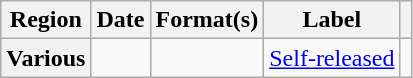<table class="wikitable plainrowheaders">
<tr>
<th scope="col">Region</th>
<th scope="col">Date</th>
<th scope="col">Format(s)</th>
<th scope="col">Label</th>
<th scope="col"></th>
</tr>
<tr>
<th scope="row">Various</th>
<td></td>
<td></td>
<td><a href='#'>Self-released</a></td>
<td style="text-align:center;"></td>
</tr>
</table>
